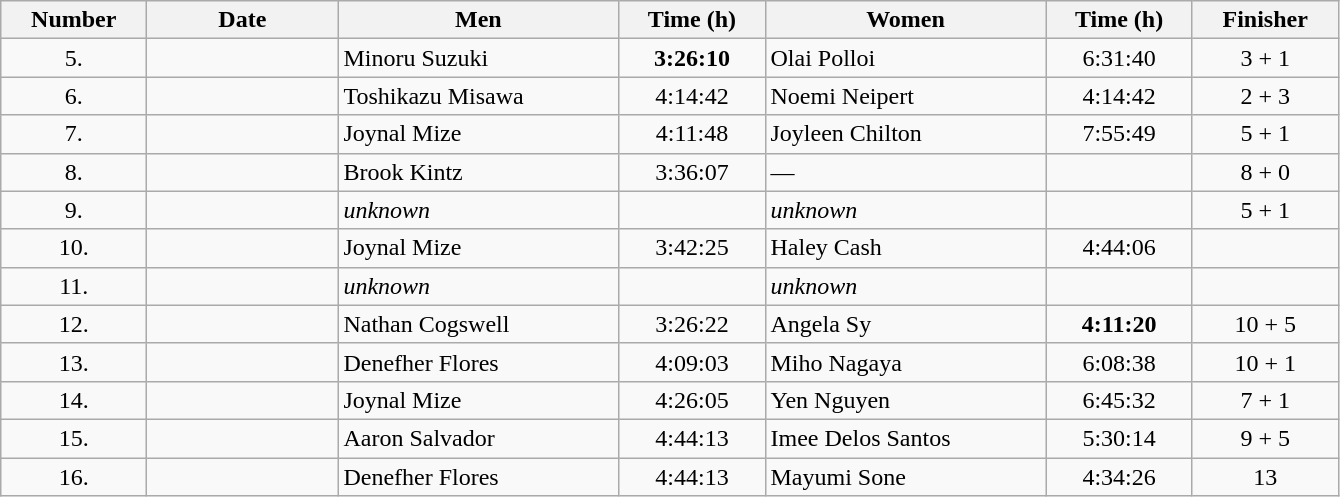<table class="wikitable" style="text-align:center;">
<tr>
<th style="width:90px">Number</th>
<th style="width:120px">Date</th>
<th style="width:180px">Men</th>
<th style="width:90px">Time (h)</th>
<th style="width:180px">Women</th>
<th style="width:90px">Time (h)</th>
<th style="width:90px">Finisher</th>
</tr>
<tr>
<td>5.</td>
<td></td>
<td style="text-align:left;">Minoru Suzuki</td>
<td><strong>3:26:10</strong></td>
<td style="text-align:left;">Olai Polloi</td>
<td>6:31:40</td>
<td>3 + 1</td>
</tr>
<tr>
<td>6.</td>
<td></td>
<td style="text-align:left;">Toshikazu Misawa</td>
<td>4:14:42</td>
<td style="text-align:left;">Noemi Neipert</td>
<td>4:14:42</td>
<td>2 + 3</td>
</tr>
<tr>
<td>7.</td>
<td></td>
<td style="text-align:left;">Joynal Mize</td>
<td>4:11:48</td>
<td style="text-align:left;">Joyleen Chilton</td>
<td>7:55:49</td>
<td>5 + 1</td>
</tr>
<tr>
<td>8.</td>
<td></td>
<td style="text-align:left;">Brook Kintz</td>
<td>3:36:07</td>
<td style="text-align:left;">—</td>
<td></td>
<td>8 + 0</td>
</tr>
<tr>
<td>9.</td>
<td></td>
<td style="text-align:left;"><em>unknown</em></td>
<td></td>
<td style="text-align:left;"><em>unknown</em></td>
<td></td>
<td>5 + 1</td>
</tr>
<tr>
<td>10.</td>
<td></td>
<td style="text-align:left;">Joynal Mize</td>
<td>3:42:25</td>
<td style="text-align:left;">Haley Cash</td>
<td>4:44:06</td>
<td></td>
</tr>
<tr>
<td>11.</td>
<td></td>
<td style="text-align:left;"><em>unknown</em></td>
<td></td>
<td style="text-align:left;"><em>unknown</em></td>
<td></td>
<td></td>
</tr>
<tr>
<td>12.</td>
<td></td>
<td style="text-align:left;">Nathan Cogswell</td>
<td>3:26:22</td>
<td style="text-align:left;">Angela Sy</td>
<td><strong>4:11:20</strong></td>
<td>10 + 5</td>
</tr>
<tr>
<td>13.</td>
<td></td>
<td style="text-align:left;">Denefher Flores</td>
<td>4:09:03</td>
<td style="text-align:left;">Miho Nagaya</td>
<td>6:08:38</td>
<td>10 + 1</td>
</tr>
<tr>
<td>14.</td>
<td></td>
<td style="text-align:left;">Joynal Mize</td>
<td>4:26:05</td>
<td style="text-align:left;">Yen Nguyen</td>
<td>6:45:32</td>
<td>7 + 1</td>
</tr>
<tr>
<td>15.</td>
<td></td>
<td style="text-align:left;">Aaron Salvador</td>
<td>4:44:13</td>
<td style="text-align:left;">Imee Delos Santos</td>
<td>5:30:14</td>
<td>9 + 5</td>
</tr>
<tr>
<td>16.</td>
<td></td>
<td style="text-align:left;">Denefher Flores</td>
<td>4:44:13</td>
<td style="text-align:left;">Mayumi Sone</td>
<td>4:34:26</td>
<td>13</td>
</tr>
</table>
